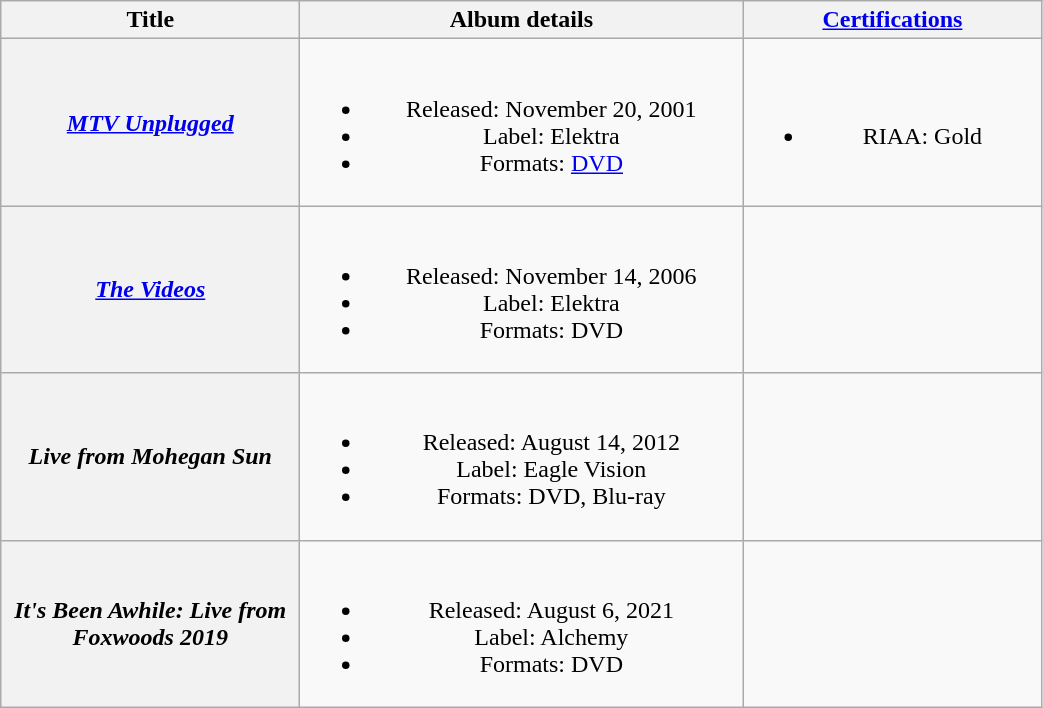<table class="wikitable plainrowheaders" style="text-align:center;">
<tr>
<th scope="col" style="width:12em;">Title</th>
<th scope="col" style="width:18em;">Album details</th>
<th scope="col" style="width:12em;"><a href='#'>Certifications</a></th>
</tr>
<tr>
<th scope="row"><em><a href='#'>MTV Unplugged</a></em></th>
<td><br><ul><li>Released: November 20, 2001</li><li>Label: Elektra</li><li>Formats: <a href='#'>DVD</a></li></ul></td>
<td><br><ul><li>RIAA: Gold</li></ul></td>
</tr>
<tr>
<th scope="row"><em><a href='#'>The Videos</a></em></th>
<td><br><ul><li>Released: November 14, 2006</li><li>Label: Elektra</li><li>Formats: DVD</li></ul></td>
<td></td>
</tr>
<tr>
<th scope="row"><em>Live from Mohegan Sun</em></th>
<td><br><ul><li>Released: August 14, 2012</li><li>Label: Eagle Vision</li><li>Formats: DVD, Blu-ray</li></ul></td>
<td></td>
</tr>
<tr>
<th scope="row"><em>It's Been Awhile: Live from Foxwoods 2019</em></th>
<td><br><ul><li>Released: August 6, 2021</li><li>Label: Alchemy</li><li>Formats: DVD</li></ul></td>
<td></td>
</tr>
</table>
